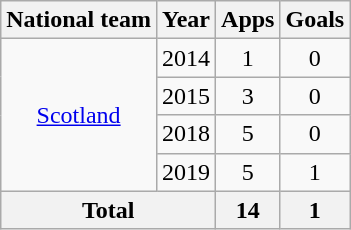<table class="wikitable" style="text-align: center;">
<tr>
<th>National team</th>
<th>Year</th>
<th>Apps</th>
<th>Goals</th>
</tr>
<tr>
<td rowspan="4"><a href='#'>Scotland</a></td>
<td>2014</td>
<td>1</td>
<td>0</td>
</tr>
<tr>
<td>2015</td>
<td>3</td>
<td>0</td>
</tr>
<tr>
<td>2018</td>
<td>5</td>
<td>0</td>
</tr>
<tr>
<td>2019</td>
<td>5</td>
<td>1</td>
</tr>
<tr>
<th colspan="2">Total</th>
<th>14</th>
<th>1</th>
</tr>
</table>
